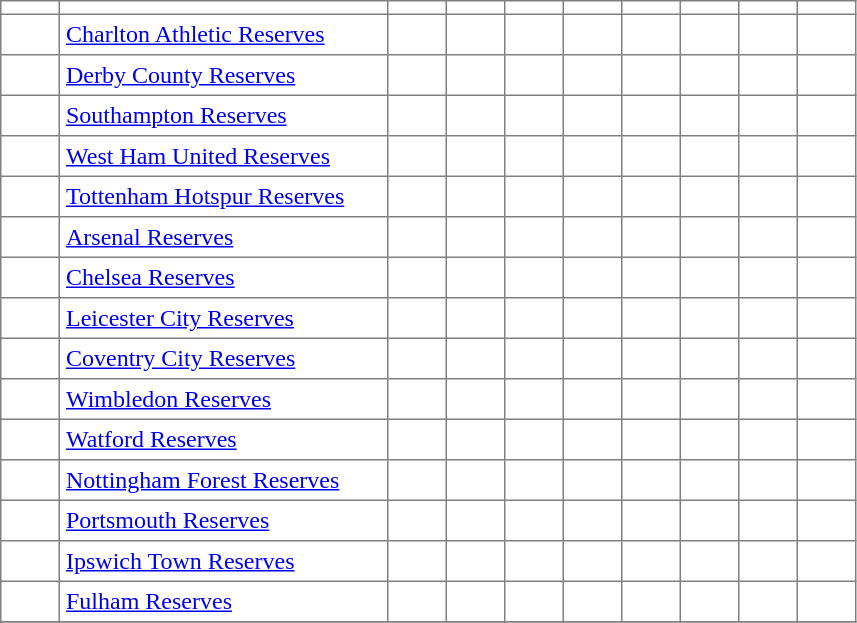<table class="toccolours" border="1" cellpadding="4" cellspacing="0" style="border-collapse: collapse; margin:0;">
<tr>
<th width=30></th>
<th width=210></th>
<th width=30></th>
<th width=30></th>
<th width=30></th>
<th width=30></th>
<th width=30></th>
<th width=30></th>
<th width=30></th>
<th width=30></th>
</tr>
<tr>
<td></td>
<td><a href='#'>Charlton Athletic Reserves</a></td>
<td></td>
<td></td>
<td></td>
<td></td>
<td></td>
<td></td>
<td></td>
<td></td>
</tr>
<tr>
<td></td>
<td><a href='#'>Derby County Reserves</a></td>
<td></td>
<td></td>
<td></td>
<td></td>
<td></td>
<td></td>
<td></td>
<td></td>
</tr>
<tr>
<td></td>
<td><a href='#'>Southampton Reserves</a></td>
<td></td>
<td></td>
<td></td>
<td></td>
<td></td>
<td></td>
<td></td>
<td></td>
</tr>
<tr>
<td></td>
<td><a href='#'>West Ham United Reserves</a></td>
<td></td>
<td></td>
<td></td>
<td></td>
<td></td>
<td></td>
<td></td>
<td></td>
</tr>
<tr>
<td></td>
<td><a href='#'>Tottenham Hotspur Reserves</a></td>
<td></td>
<td></td>
<td></td>
<td></td>
<td></td>
<td></td>
<td></td>
<td></td>
</tr>
<tr>
<td></td>
<td><a href='#'>Arsenal Reserves</a></td>
<td></td>
<td></td>
<td></td>
<td></td>
<td></td>
<td></td>
<td></td>
<td></td>
</tr>
<tr>
<td></td>
<td><a href='#'>Chelsea Reserves</a></td>
<td></td>
<td></td>
<td></td>
<td></td>
<td></td>
<td></td>
<td></td>
<td></td>
</tr>
<tr>
<td></td>
<td><a href='#'>Leicester City Reserves</a></td>
<td></td>
<td></td>
<td></td>
<td></td>
<td></td>
<td></td>
<td></td>
<td></td>
</tr>
<tr>
<td></td>
<td><a href='#'>Coventry City Reserves</a></td>
<td></td>
<td></td>
<td></td>
<td></td>
<td></td>
<td></td>
<td></td>
<td></td>
</tr>
<tr>
<td></td>
<td><a href='#'>Wimbledon Reserves</a></td>
<td></td>
<td></td>
<td></td>
<td></td>
<td></td>
<td></td>
<td></td>
<td></td>
</tr>
<tr>
<td></td>
<td><a href='#'>Watford Reserves</a></td>
<td></td>
<td></td>
<td></td>
<td></td>
<td></td>
<td></td>
<td></td>
<td></td>
</tr>
<tr>
<td></td>
<td><a href='#'>Nottingham Forest Reserves</a></td>
<td></td>
<td></td>
<td></td>
<td></td>
<td></td>
<td></td>
<td></td>
<td></td>
</tr>
<tr>
<td></td>
<td><a href='#'>Portsmouth Reserves</a></td>
<td></td>
<td></td>
<td></td>
<td></td>
<td></td>
<td></td>
<td></td>
<td></td>
</tr>
<tr>
<td></td>
<td><a href='#'>Ipswich Town Reserves</a></td>
<td></td>
<td></td>
<td></td>
<td></td>
<td></td>
<td></td>
<td></td>
<td></td>
</tr>
<tr>
<td></td>
<td><a href='#'>Fulham Reserves</a></td>
<td></td>
<td></td>
<td></td>
<td></td>
<td></td>
<td></td>
<td></td>
<td></td>
</tr>
<tr>
</tr>
</table>
